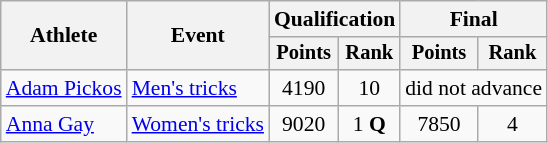<table class=wikitable style=font-size:90%;text-align:center>
<tr>
<th rowspan=2>Athlete</th>
<th rowspan=2>Event</th>
<th colspan=2>Qualification</th>
<th colspan=2>Final</th>
</tr>
<tr style=font-size:95%>
<th>Points</th>
<th>Rank</th>
<th>Points</th>
<th>Rank</th>
</tr>
<tr>
<td align=left><a href='#'>Adam Pickos</a></td>
<td align=left><a href='#'>Men's tricks</a></td>
<td>4190</td>
<td>10</td>
<td colspan=2>did not advance</td>
</tr>
<tr>
<td align=left><a href='#'>Anna Gay</a></td>
<td align=left><a href='#'>Women's tricks</a></td>
<td>9020</td>
<td>1 <strong>Q</strong></td>
<td>7850</td>
<td>4</td>
</tr>
</table>
